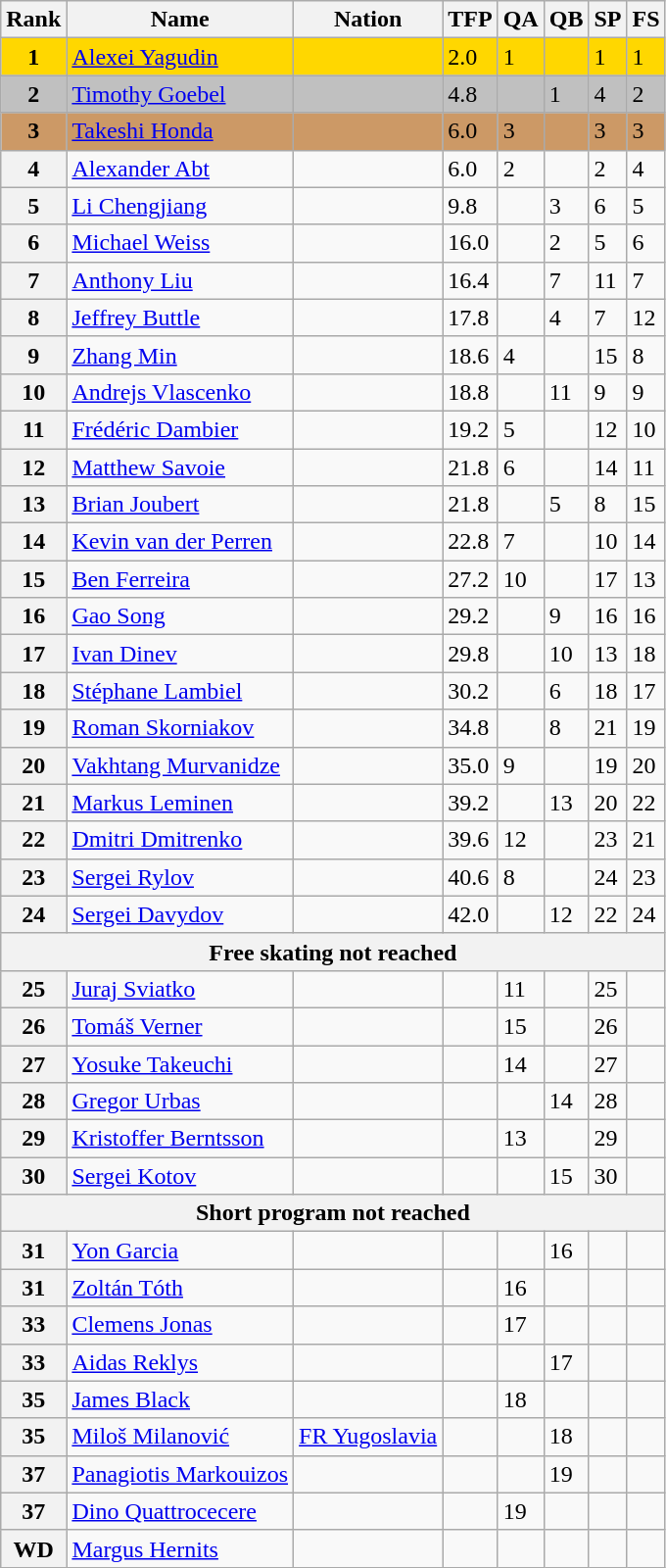<table class="wikitable">
<tr>
<th>Rank</th>
<th>Name</th>
<th>Nation</th>
<th>TFP</th>
<th>QA</th>
<th>QB</th>
<th>SP</th>
<th>FS</th>
</tr>
<tr bgcolor=gold>
<td align=center><strong>1</strong></td>
<td><a href='#'>Alexei Yagudin</a></td>
<td></td>
<td>2.0</td>
<td>1</td>
<td></td>
<td>1</td>
<td>1</td>
</tr>
<tr bgcolor=silver>
<td align=center><strong>2</strong></td>
<td><a href='#'>Timothy Goebel</a></td>
<td></td>
<td>4.8</td>
<td></td>
<td>1</td>
<td>4</td>
<td>2</td>
</tr>
<tr bgcolor=cc9966>
<td align=center><strong>3</strong></td>
<td><a href='#'>Takeshi Honda</a></td>
<td></td>
<td>6.0</td>
<td>3</td>
<td></td>
<td>3</td>
<td>3</td>
</tr>
<tr>
<th>4</th>
<td><a href='#'>Alexander Abt</a></td>
<td></td>
<td>6.0</td>
<td>2</td>
<td></td>
<td>2</td>
<td>4</td>
</tr>
<tr>
<th>5</th>
<td><a href='#'>Li Chengjiang</a></td>
<td></td>
<td>9.8</td>
<td></td>
<td>3</td>
<td>6</td>
<td>5</td>
</tr>
<tr>
<th>6</th>
<td><a href='#'>Michael Weiss</a></td>
<td></td>
<td>16.0</td>
<td></td>
<td>2</td>
<td>5</td>
<td>6</td>
</tr>
<tr>
<th>7</th>
<td><a href='#'>Anthony Liu</a></td>
<td></td>
<td>16.4</td>
<td></td>
<td>7</td>
<td>11</td>
<td>7</td>
</tr>
<tr>
<th>8</th>
<td><a href='#'>Jeffrey Buttle</a></td>
<td></td>
<td>17.8</td>
<td></td>
<td>4</td>
<td>7</td>
<td>12</td>
</tr>
<tr>
<th>9</th>
<td><a href='#'>Zhang Min</a></td>
<td></td>
<td>18.6</td>
<td>4</td>
<td></td>
<td>15</td>
<td>8</td>
</tr>
<tr>
<th>10</th>
<td><a href='#'>Andrejs Vlascenko</a></td>
<td></td>
<td>18.8</td>
<td></td>
<td>11</td>
<td>9</td>
<td>9</td>
</tr>
<tr>
<th>11</th>
<td><a href='#'>Frédéric Dambier</a></td>
<td></td>
<td>19.2</td>
<td>5</td>
<td></td>
<td>12</td>
<td>10</td>
</tr>
<tr>
<th>12</th>
<td><a href='#'>Matthew Savoie</a></td>
<td></td>
<td>21.8</td>
<td>6</td>
<td></td>
<td>14</td>
<td>11</td>
</tr>
<tr>
<th>13</th>
<td><a href='#'>Brian Joubert</a></td>
<td></td>
<td>21.8</td>
<td></td>
<td>5</td>
<td>8</td>
<td>15</td>
</tr>
<tr>
<th>14</th>
<td><a href='#'>Kevin van der Perren</a></td>
<td></td>
<td>22.8</td>
<td>7</td>
<td></td>
<td>10</td>
<td>14</td>
</tr>
<tr>
<th>15</th>
<td><a href='#'>Ben Ferreira</a></td>
<td></td>
<td>27.2</td>
<td>10</td>
<td></td>
<td>17</td>
<td>13</td>
</tr>
<tr>
<th>16</th>
<td><a href='#'>Gao Song</a></td>
<td></td>
<td>29.2</td>
<td></td>
<td>9</td>
<td>16</td>
<td>16</td>
</tr>
<tr>
<th>17</th>
<td><a href='#'>Ivan Dinev</a></td>
<td></td>
<td>29.8</td>
<td></td>
<td>10</td>
<td>13</td>
<td>18</td>
</tr>
<tr>
<th>18</th>
<td><a href='#'>Stéphane Lambiel</a></td>
<td></td>
<td>30.2</td>
<td></td>
<td>6</td>
<td>18</td>
<td>17</td>
</tr>
<tr>
<th>19</th>
<td><a href='#'>Roman Skorniakov</a></td>
<td></td>
<td>34.8</td>
<td></td>
<td>8</td>
<td>21</td>
<td>19</td>
</tr>
<tr>
<th>20</th>
<td><a href='#'>Vakhtang Murvanidze</a></td>
<td></td>
<td>35.0</td>
<td>9</td>
<td></td>
<td>19</td>
<td>20</td>
</tr>
<tr>
<th>21</th>
<td><a href='#'>Markus Leminen</a></td>
<td></td>
<td>39.2</td>
<td></td>
<td>13</td>
<td>20</td>
<td>22</td>
</tr>
<tr>
<th>22</th>
<td><a href='#'>Dmitri Dmitrenko</a></td>
<td></td>
<td>39.6</td>
<td>12</td>
<td></td>
<td>23</td>
<td>21</td>
</tr>
<tr>
<th>23</th>
<td><a href='#'>Sergei Rylov</a></td>
<td></td>
<td>40.6</td>
<td>8</td>
<td></td>
<td>24</td>
<td>23</td>
</tr>
<tr>
<th>24</th>
<td><a href='#'>Sergei Davydov</a></td>
<td></td>
<td>42.0</td>
<td></td>
<td>12</td>
<td>22</td>
<td>24</td>
</tr>
<tr>
<th colspan=8>Free skating not reached</th>
</tr>
<tr>
<th>25</th>
<td><a href='#'>Juraj Sviatko</a></td>
<td></td>
<td></td>
<td>11</td>
<td></td>
<td>25</td>
<td></td>
</tr>
<tr>
<th>26</th>
<td><a href='#'>Tomáš Verner</a></td>
<td></td>
<td></td>
<td>15</td>
<td></td>
<td>26</td>
<td></td>
</tr>
<tr>
<th>27</th>
<td><a href='#'>Yosuke Takeuchi</a></td>
<td></td>
<td></td>
<td>14</td>
<td></td>
<td>27</td>
<td></td>
</tr>
<tr>
<th>28</th>
<td><a href='#'>Gregor Urbas</a></td>
<td></td>
<td></td>
<td></td>
<td>14</td>
<td>28</td>
<td></td>
</tr>
<tr>
<th>29</th>
<td><a href='#'>Kristoffer Berntsson</a></td>
<td></td>
<td></td>
<td>13</td>
<td></td>
<td>29</td>
<td></td>
</tr>
<tr>
<th>30</th>
<td><a href='#'>Sergei Kotov</a></td>
<td></td>
<td></td>
<td></td>
<td>15</td>
<td>30</td>
<td></td>
</tr>
<tr>
<th colspan=8>Short program not reached</th>
</tr>
<tr>
<th>31</th>
<td><a href='#'>Yon Garcia</a></td>
<td></td>
<td></td>
<td></td>
<td>16</td>
<td></td>
<td></td>
</tr>
<tr>
<th>31</th>
<td><a href='#'>Zoltán Tóth</a></td>
<td></td>
<td></td>
<td>16</td>
<td></td>
<td></td>
<td></td>
</tr>
<tr>
<th>33</th>
<td><a href='#'>Clemens Jonas</a></td>
<td></td>
<td></td>
<td>17</td>
<td></td>
<td></td>
<td></td>
</tr>
<tr>
<th>33</th>
<td><a href='#'>Aidas Reklys</a></td>
<td></td>
<td></td>
<td></td>
<td>17</td>
<td></td>
<td></td>
</tr>
<tr>
<th>35</th>
<td><a href='#'>James Black</a></td>
<td></td>
<td></td>
<td>18</td>
<td></td>
<td></td>
<td></td>
</tr>
<tr>
<th>35</th>
<td><a href='#'>Miloš Milanović</a></td>
<td> <a href='#'>FR Yugoslavia</a></td>
<td></td>
<td></td>
<td>18</td>
<td></td>
<td></td>
</tr>
<tr>
<th>37</th>
<td><a href='#'>Panagiotis Markouizos</a></td>
<td></td>
<td></td>
<td></td>
<td>19</td>
<td></td>
<td></td>
</tr>
<tr>
<th>37</th>
<td><a href='#'>Dino Quattrocecere</a></td>
<td></td>
<td></td>
<td>19</td>
<td></td>
<td></td>
<td></td>
</tr>
<tr>
<th>WD</th>
<td><a href='#'>Margus Hernits</a></td>
<td></td>
<td></td>
<td></td>
<td></td>
<td></td>
<td></td>
</tr>
</table>
